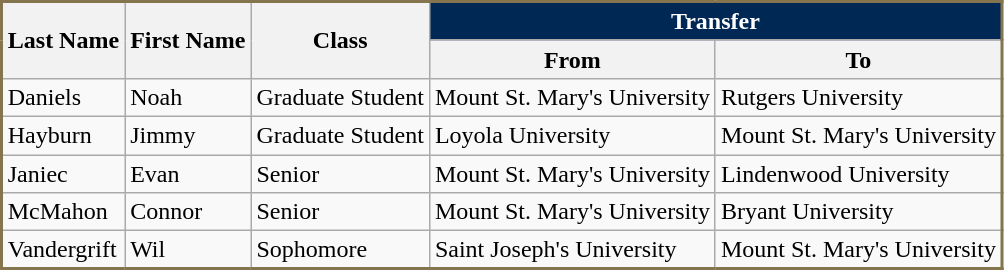<table class = "wikitable sortable" style = "border: solid 2px #84754E;">
<tr>
<th rowspan = 2>Last Name</th>
<th rowspan = 2>First Name</th>
<th rowspan = 2>Class</th>
<th colspan = 2 style = "background-color: #002855; color: #FFFFFF;">Transfer</th>
</tr>
<tr>
<th>From</th>
<th>To</th>
</tr>
<tr>
<td>Daniels</td>
<td>Noah</td>
<td>Graduate Student</td>
<td>Mount St. Mary's University</td>
<td>Rutgers University</td>
</tr>
<tr>
<td>Hayburn</td>
<td>Jimmy</td>
<td>Graduate Student</td>
<td>Loyola University</td>
<td>Mount St. Mary's University</td>
</tr>
<tr>
<td>Janiec</td>
<td>Evan</td>
<td>Senior</td>
<td>Mount St. Mary's University</td>
<td>Lindenwood University</td>
</tr>
<tr>
<td>McMahon</td>
<td>Connor</td>
<td>Senior</td>
<td>Mount St. Mary's University</td>
<td>Bryant University</td>
</tr>
<tr>
<td>Vandergrift</td>
<td>Wil</td>
<td>Sophomore</td>
<td>Saint Joseph's University</td>
<td>Mount St. Mary's University</td>
</tr>
<tr>
</tr>
</table>
